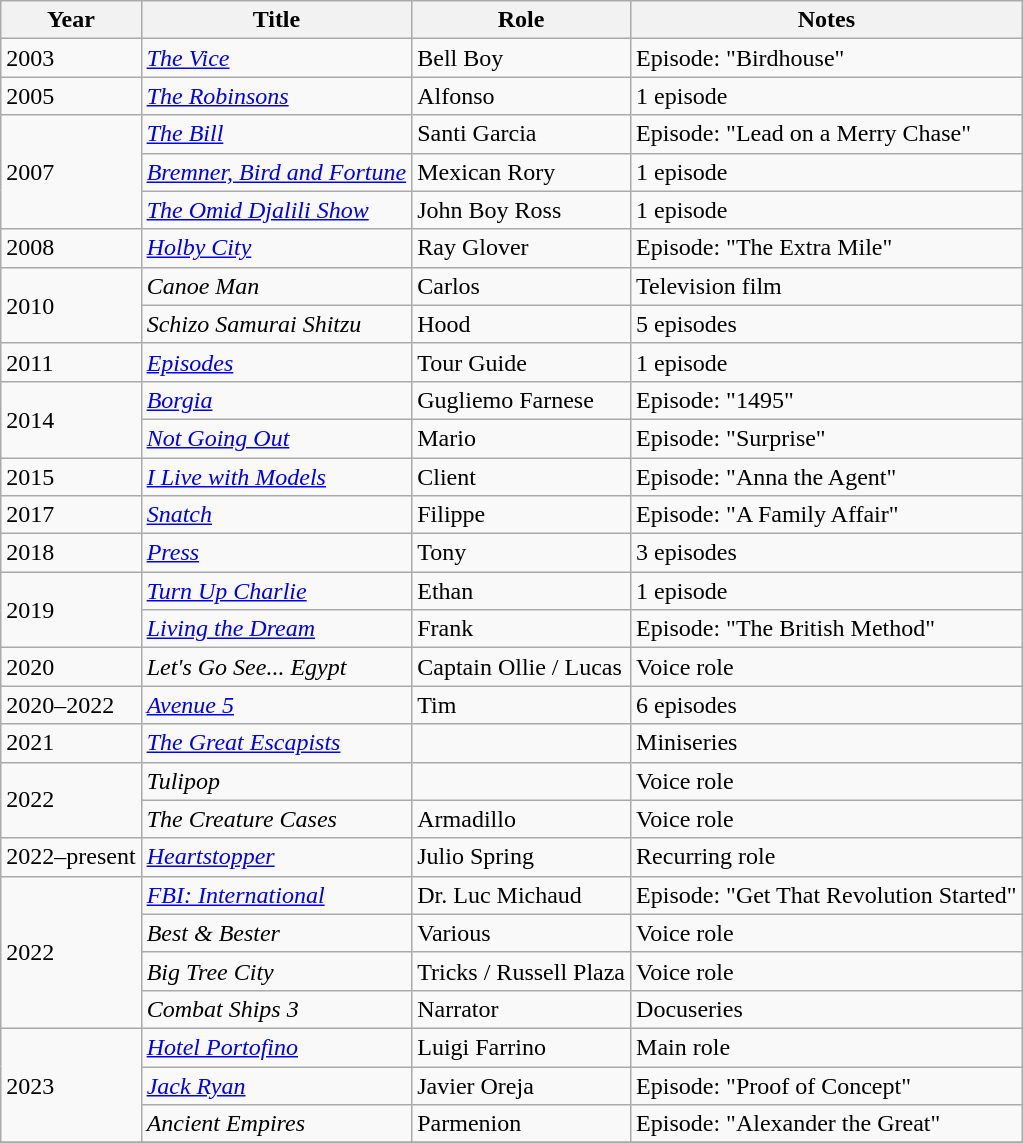<table class="wikitable sortable">
<tr>
<th>Year</th>
<th>Title</th>
<th>Role</th>
<th class="unsortable">Notes</th>
</tr>
<tr>
<td>2003</td>
<td><em><a href='#'>The Vice</a></em></td>
<td>Bell Boy</td>
<td>Episode: "Birdhouse"</td>
</tr>
<tr>
<td>2005</td>
<td><em><a href='#'>The Robinsons</a></em></td>
<td>Alfonso</td>
<td>1 episode</td>
</tr>
<tr>
<td rowspan="3">2007</td>
<td><em><a href='#'>The Bill</a></em></td>
<td>Santi Garcia</td>
<td>Episode: "Lead on a Merry Chase"</td>
</tr>
<tr>
<td><em><a href='#'>Bremner, Bird and Fortune</a></em></td>
<td>Mexican Rory</td>
<td>1 episode</td>
</tr>
<tr>
<td><em><a href='#'>The Omid Djalili Show</a></em></td>
<td>John Boy Ross</td>
<td>1 episode</td>
</tr>
<tr>
<td>2008</td>
<td><em><a href='#'>Holby City</a></em></td>
<td>Ray Glover</td>
<td>Episode: "The Extra Mile"</td>
</tr>
<tr>
<td rowspan="2">2010</td>
<td><em>Canoe Man</em></td>
<td>Carlos</td>
<td>Television film</td>
</tr>
<tr>
<td><em>Schizo Samurai Shitzu</em></td>
<td>Hood</td>
<td>5 episodes</td>
</tr>
<tr>
<td>2011</td>
<td><em><a href='#'>Episodes</a></em></td>
<td>Tour Guide</td>
<td>1 episode</td>
</tr>
<tr>
<td rowspan="2">2014</td>
<td><em><a href='#'>Borgia</a></em></td>
<td>Gugliemo Farnese</td>
<td>Episode: "1495"</td>
</tr>
<tr>
<td><em><a href='#'>Not Going Out</a></em></td>
<td>Mario</td>
<td>Episode: "Surprise"</td>
</tr>
<tr>
<td>2015</td>
<td><em><a href='#'>I Live with Models</a></em></td>
<td>Client</td>
<td>Episode: "Anna the Agent"</td>
</tr>
<tr>
<td>2017</td>
<td><em><a href='#'>Snatch</a></em></td>
<td>Filippe</td>
<td>Episode: "A Family Affair"</td>
</tr>
<tr>
<td>2018</td>
<td><em><a href='#'>Press</a></em></td>
<td>Tony</td>
<td>3 episodes</td>
</tr>
<tr>
<td rowspan="2">2019</td>
<td><em><a href='#'>Turn Up Charlie</a></em></td>
<td>Ethan</td>
<td>1 episode</td>
</tr>
<tr>
<td><em><a href='#'>Living the Dream</a></em></td>
<td>Frank</td>
<td>Episode: "The British Method"</td>
</tr>
<tr>
<td>2020</td>
<td><em>Let's Go See... Egypt</em></td>
<td>Captain Ollie / Lucas</td>
<td>Voice role</td>
</tr>
<tr>
<td>2020–2022</td>
<td><em><a href='#'>Avenue 5</a></em></td>
<td>Tim</td>
<td>6 episodes</td>
</tr>
<tr>
<td>2021</td>
<td><em><a href='#'>The Great Escapists</a></em></td>
<td></td>
<td>Miniseries</td>
</tr>
<tr>
<td rowspan="2">2022</td>
<td><em>Tulipop</em></td>
<td></td>
<td>Voice role</td>
</tr>
<tr>
<td><em>The Creature Cases</em></td>
<td>Armadillo</td>
<td>Voice role</td>
</tr>
<tr>
<td>2022–present</td>
<td><em><a href='#'>Heartstopper</a></em></td>
<td>Julio Spring</td>
<td>Recurring role</td>
</tr>
<tr>
<td rowspan="4">2022</td>
<td><em><a href='#'>FBI: International</a></em></td>
<td>Dr. Luc Michaud</td>
<td>Episode: "Get That Revolution Started"</td>
</tr>
<tr>
<td><em>Best & Bester</em></td>
<td>Various</td>
<td>Voice role</td>
</tr>
<tr>
<td><em>Big Tree City</em></td>
<td>Tricks / Russell Plaza</td>
<td>Voice role</td>
</tr>
<tr>
<td><em>Combat Ships 3</em></td>
<td>Narrator</td>
<td>Docuseries</td>
</tr>
<tr>
<td rowspan="3">2023</td>
<td><em><a href='#'>Hotel Portofino</a></em></td>
<td>Luigi Farrino</td>
<td>Main role</td>
</tr>
<tr>
<td><em><a href='#'>Jack Ryan</a></em></td>
<td>Javier Oreja</td>
<td>Episode: "Proof of Concept"</td>
</tr>
<tr>
<td><em>Ancient Empires</em></td>
<td>Parmenion</td>
<td>Episode: "Alexander the Great"</td>
</tr>
<tr>
</tr>
</table>
